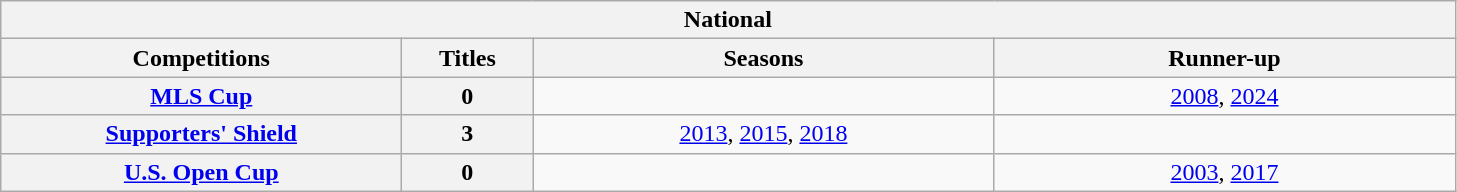<table class="wikitable">
<tr>
<th colspan="4">National</th>
</tr>
<tr>
<th style="width:260px">Competitions</th>
<th style="width:80px">Titles</th>
<th style="width:300px">Seasons</th>
<th style="width:300px">Runner-up</th>
</tr>
<tr>
<th style="text-align:center"><a href='#'>MLS Cup</a></th>
<th>0</th>
<td style="text-align:center"></td>
<td style="text-align:center"><a href='#'>2008</a>, <a href='#'>2024</a></td>
</tr>
<tr>
<th style="text-align:center"><a href='#'>Supporters' Shield</a></th>
<th>3</th>
<td style="text-align:center"><a href='#'>2013</a>, <a href='#'>2015</a>, <a href='#'>2018</a></td>
<td style="text-align:center"></td>
</tr>
<tr>
<th style="text-align:center"><a href='#'>U.S. Open Cup</a></th>
<th>0</th>
<td style="text-align:center"></td>
<td style="text-align:center"><a href='#'>2003</a>, <a href='#'>2017</a></td>
</tr>
</table>
